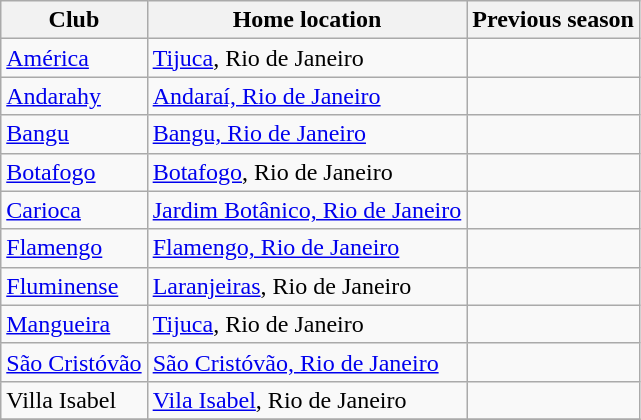<table class="wikitable sortable">
<tr>
<th>Club</th>
<th>Home location</th>
<th>Previous season</th>
</tr>
<tr>
<td><a href='#'>América</a></td>
<td><a href='#'>Tijuca</a>, Rio de Janeiro</td>
<td></td>
</tr>
<tr>
<td><a href='#'>Andarahy</a></td>
<td><a href='#'>Andaraí, Rio de Janeiro</a></td>
<td></td>
</tr>
<tr>
<td><a href='#'>Bangu</a></td>
<td><a href='#'>Bangu, Rio de Janeiro</a></td>
<td></td>
</tr>
<tr>
<td><a href='#'>Botafogo</a></td>
<td><a href='#'>Botafogo</a>, Rio de Janeiro</td>
<td></td>
</tr>
<tr>
<td><a href='#'>Carioca</a></td>
<td><a href='#'>Jardim Botânico, Rio de Janeiro</a></td>
<td></td>
</tr>
<tr>
<td><a href='#'>Flamengo</a></td>
<td><a href='#'>Flamengo, Rio de Janeiro</a></td>
<td></td>
</tr>
<tr>
<td><a href='#'>Fluminense</a></td>
<td><a href='#'>Laranjeiras</a>, Rio de Janeiro</td>
<td></td>
</tr>
<tr>
<td><a href='#'>Mangueira</a></td>
<td><a href='#'>Tijuca</a>, Rio de Janeiro</td>
<td></td>
</tr>
<tr>
<td><a href='#'>São Cristóvão</a></td>
<td><a href='#'>São Cristóvão, Rio de Janeiro</a></td>
<td></td>
</tr>
<tr>
<td>Villa Isabel</td>
<td><a href='#'>Vila Isabel</a>, Rio de Janeiro</td>
<td></td>
</tr>
<tr>
</tr>
</table>
